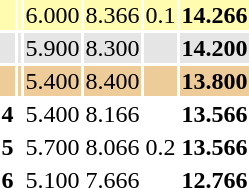<table>
<tr style="background:#fffcaf;">
<th scope=row style="text-align:center"></th>
<td style="text-align:left;"></td>
<td>6.000</td>
<td>8.366</td>
<td>0.1</td>
<td><strong>14.266</strong></td>
</tr>
<tr style="background:#e5e5e5;">
<th scope=row style="text-align:center"></th>
<td style="text-align:left;"></td>
<td>5.900</td>
<td>8.300</td>
<td></td>
<td><strong>14.200</strong></td>
</tr>
<tr style="background:#ec9;">
<th scope=row style="text-align:center"></th>
<td style="text-align:left;"></td>
<td>5.400</td>
<td>8.400</td>
<td></td>
<td><strong>13.800</strong></td>
</tr>
<tr>
<th scope=row style="text-align:center">4</th>
<td style="text-align:left;"></td>
<td>5.400</td>
<td>8.166</td>
<td></td>
<td><strong>13.566</strong></td>
</tr>
<tr>
<th scope=row style="text-align:center">5</th>
<td style="text-align:left;"></td>
<td>5.700</td>
<td>8.066</td>
<td>0.2</td>
<td><strong>13.566</strong></td>
</tr>
<tr>
<th scope=row style="text-align:center">6</th>
<td style="text-align:left;"></td>
<td>5.100</td>
<td>7.666</td>
<td></td>
<td><strong>12.766</strong></td>
</tr>
</table>
